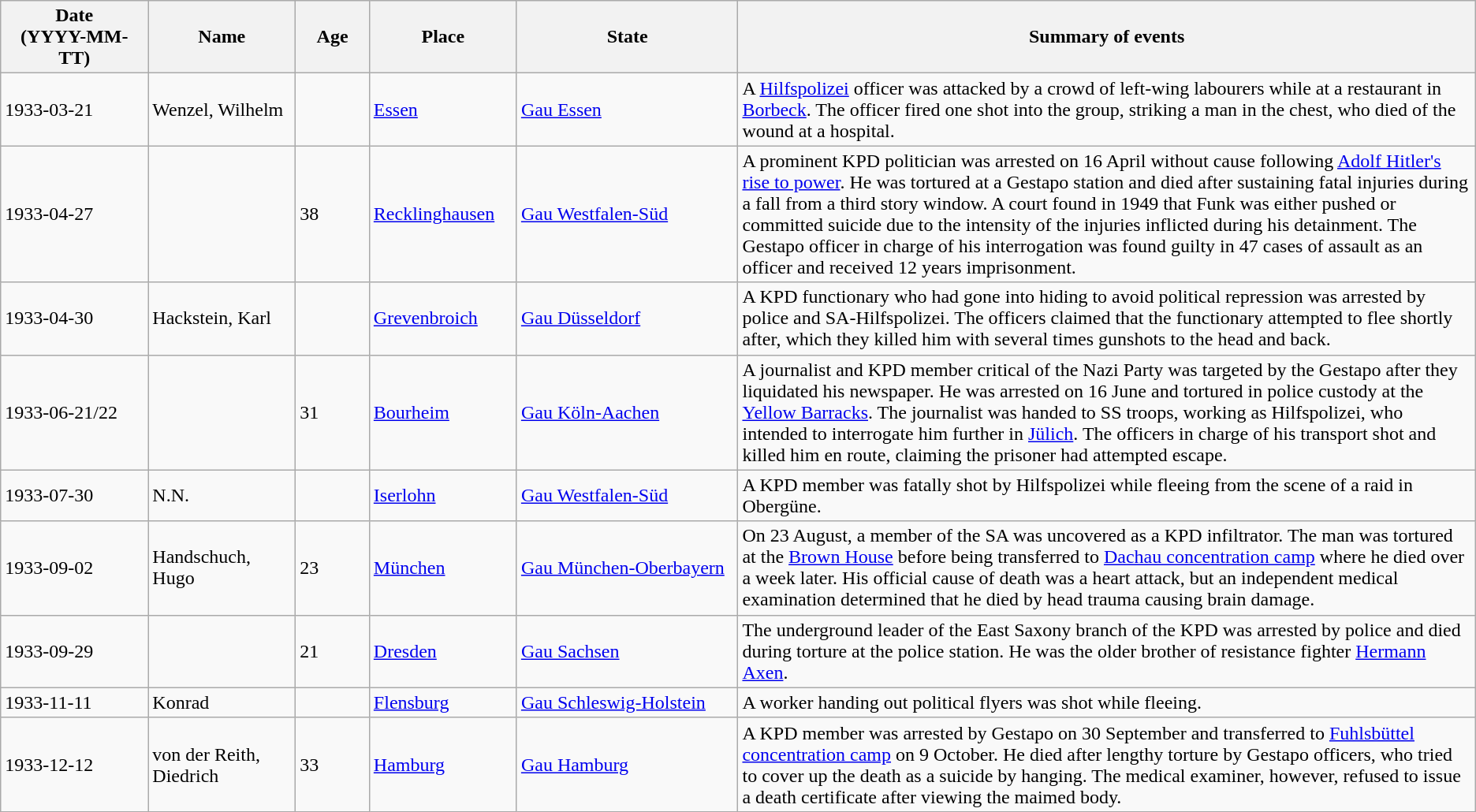<table class="wikitable sortable static-row-numbers static-row-header-text">
<tr>
<th style="width:10%;">Date<br>(YYYY-MM-TT)</th>
<th style="width:10%;">Name</th>
<th style="width:5%;">Age</th>
<th style="width:10%;">Place</th>
<th style="width:15%;">State</th>
<th style="width:50%;">Summary of events</th>
</tr>
<tr>
<td>1933-03-21</td>
<td>Wenzel, Wilhelm</td>
<td></td>
<td><a href='#'>Essen</a></td>
<td><a href='#'>Gau Essen</a></td>
<td>A <a href='#'>Hilfspolizei</a> officer was attacked by a crowd of left-wing labourers while at a restaurant in <a href='#'>Borbeck</a>. The officer fired one shot into the group, striking a man in the chest, who died of the wound at a hospital.</td>
</tr>
<tr>
<td>1933-04-27</td>
<td></td>
<td>38</td>
<td><a href='#'>Recklinghausen</a></td>
<td><a href='#'>Gau Westfalen-Süd</a></td>
<td>A prominent KPD politician was arrested on 16 April without cause following <a href='#'>Adolf Hitler's rise to power</a>. He was tortured at a Gestapo station and died after sustaining fatal injuries during a fall from a third story window. A court found in 1949 that Funk was either pushed or committed suicide due to the intensity of the injuries inflicted during his detainment. The Gestapo officer in charge of his interrogation was found guilty in 47 cases of assault as an officer and received 12 years imprisonment.</td>
</tr>
<tr>
<td>1933-04-30</td>
<td>Hackstein, Karl</td>
<td></td>
<td><a href='#'>Grevenbroich</a></td>
<td><a href='#'>Gau Düsseldorf</a></td>
<td>A KPD functionary who had gone into hiding to avoid political repression was arrested by police and SA-Hilfspolizei. The officers claimed that the functionary attempted to flee shortly after, which they killed him with several times gunshots to the head and back.</td>
</tr>
<tr>
<td>1933-06-21/22</td>
<td></td>
<td>31</td>
<td><a href='#'>Bourheim</a></td>
<td><a href='#'>Gau Köln-Aachen</a></td>
<td>A journalist and KPD member critical of the Nazi Party was targeted by the Gestapo after they liquidated his newspaper. He was arrested on 16 June and tortured in police custody at the <a href='#'>Yellow Barracks</a>. The journalist was handed to SS troops, working as Hilfspolizei, who intended to interrogate him further in <a href='#'>Jülich</a>. The officers in charge of his transport shot and killed him en route, claiming the prisoner had attempted escape.</td>
</tr>
<tr>
<td>1933-07-30</td>
<td>N.N.</td>
<td></td>
<td><a href='#'>Iserlohn</a></td>
<td><a href='#'>Gau Westfalen-Süd</a></td>
<td>A KPD member was fatally shot by Hilfspolizei while fleeing from the scene of a raid in Obergüne.</td>
</tr>
<tr>
<td>1933-09-02</td>
<td>Handschuch, Hugo</td>
<td>23</td>
<td><a href='#'>München</a></td>
<td><a href='#'>Gau München-Oberbayern</a></td>
<td>On 23 August, a member of the SA was uncovered as a KPD infiltrator. The man was tortured at the <a href='#'>Brown House</a> before being transferred to <a href='#'>Dachau concentration camp</a> where he died over a week later. His official cause of death was a heart attack, but an independent medical examination determined that he died by head trauma causing brain damage.</td>
</tr>
<tr>
<td>1933-09-29</td>
<td></td>
<td>21</td>
<td><a href='#'>Dresden</a></td>
<td><a href='#'>Gau Sachsen</a></td>
<td>The underground leader of the East Saxony branch of the KPD was arrested by police and died during torture at the police station. He was the older brother of resistance fighter <a href='#'>Hermann Axen</a>.</td>
</tr>
<tr>
<td>1933-11-11</td>
<td>Konrad</td>
<td></td>
<td><a href='#'>Flensburg</a></td>
<td><a href='#'>Gau Schleswig-Holstein</a></td>
<td>A worker handing out political flyers was shot while fleeing.</td>
</tr>
<tr>
<td>1933-12-12</td>
<td>von der Reith, Diedrich</td>
<td>33</td>
<td><a href='#'>Hamburg</a></td>
<td><a href='#'>Gau Hamburg</a></td>
<td>A KPD member was arrested by Gestapo on 30 September and transferred to <a href='#'>Fuhlsbüttel concentration camp</a> on 9 October. He died after lengthy torture by Gestapo officers, who tried to cover up the death as a suicide by hanging. The medical examiner, however, refused to issue a death certificate after viewing the maimed body.</td>
</tr>
</table>
